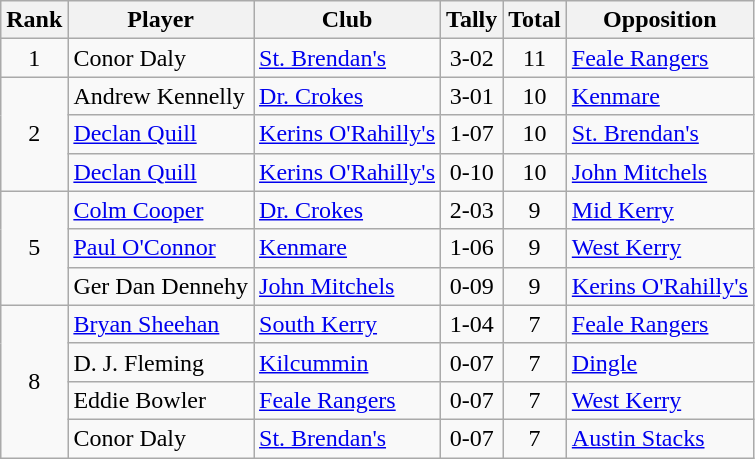<table class="wikitable">
<tr>
<th>Rank</th>
<th>Player</th>
<th>Club</th>
<th>Tally</th>
<th>Total</th>
<th>Opposition</th>
</tr>
<tr>
<td rowspan="1" style="text-align:center;">1</td>
<td>Conor Daly</td>
<td><a href='#'>St. Brendan's</a></td>
<td align=center>3-02</td>
<td align=center>11</td>
<td><a href='#'>Feale Rangers</a></td>
</tr>
<tr>
<td rowspan="3" style="text-align:center;">2</td>
<td>Andrew Kennelly</td>
<td><a href='#'>Dr. Crokes</a></td>
<td align=center>3-01</td>
<td align=center>10</td>
<td><a href='#'>Kenmare</a></td>
</tr>
<tr>
<td><a href='#'>Declan Quill</a></td>
<td><a href='#'>Kerins O'Rahilly's</a></td>
<td align=center>1-07</td>
<td align=center>10</td>
<td><a href='#'>St. Brendan's</a></td>
</tr>
<tr>
<td><a href='#'>Declan Quill</a></td>
<td><a href='#'>Kerins O'Rahilly's</a></td>
<td align=center>0-10</td>
<td align=center>10</td>
<td><a href='#'>John Mitchels</a></td>
</tr>
<tr>
<td rowspan="3" style="text-align:center;">5</td>
<td><a href='#'>Colm Cooper</a></td>
<td><a href='#'>Dr. Crokes</a></td>
<td align=center>2-03</td>
<td align=center>9</td>
<td><a href='#'>Mid Kerry</a></td>
</tr>
<tr>
<td><a href='#'>Paul O'Connor</a></td>
<td><a href='#'>Kenmare</a></td>
<td align=center>1-06</td>
<td align=center>9</td>
<td><a href='#'>West Kerry</a></td>
</tr>
<tr>
<td>Ger Dan Dennehy</td>
<td><a href='#'>John Mitchels</a></td>
<td align=center>0-09</td>
<td align=center>9</td>
<td><a href='#'>Kerins O'Rahilly's</a></td>
</tr>
<tr>
<td rowspan="4" style="text-align:center;">8</td>
<td><a href='#'>Bryan Sheehan</a></td>
<td><a href='#'>South Kerry</a></td>
<td align=center>1-04</td>
<td align=center>7</td>
<td><a href='#'>Feale Rangers</a></td>
</tr>
<tr>
<td>D. J. Fleming</td>
<td><a href='#'>Kilcummin</a></td>
<td align=center>0-07</td>
<td align=center>7</td>
<td><a href='#'>Dingle</a></td>
</tr>
<tr>
<td>Eddie Bowler</td>
<td><a href='#'>Feale Rangers</a></td>
<td align=center>0-07</td>
<td align=center>7</td>
<td><a href='#'>West Kerry</a></td>
</tr>
<tr>
<td>Conor Daly</td>
<td><a href='#'>St. Brendan's</a></td>
<td align=center>0-07</td>
<td align=center>7</td>
<td><a href='#'>Austin Stacks</a></td>
</tr>
</table>
